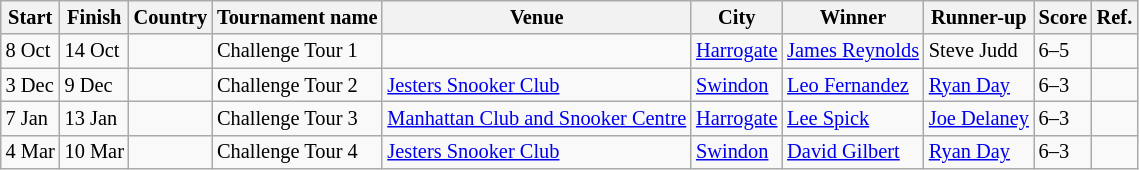<table class="wikitable sortable" style="font-size: 85%">
<tr>
<th>Start</th>
<th>Finish</th>
<th>Country</th>
<th>Tournament name</th>
<th>Venue</th>
<th>City</th>
<th>Winner</th>
<th>Runner-up</th>
<th>Score</th>
<th>Ref.</th>
</tr>
<tr>
<td>8 Oct</td>
<td>14 Oct</td>
<td></td>
<td>Challenge Tour 1</td>
<td></td>
<td><a href='#'>Harrogate</a></td>
<td> <a href='#'>James Reynolds</a></td>
<td> Steve Judd</td>
<td>6–5</td>
<td></td>
</tr>
<tr>
<td>3 Dec</td>
<td>9 Dec</td>
<td></td>
<td>Challenge Tour 2</td>
<td><a href='#'>Jesters Snooker Club</a></td>
<td><a href='#'>Swindon</a></td>
<td> <a href='#'>Leo Fernandez</a></td>
<td> <a href='#'>Ryan Day</a></td>
<td>6–3</td>
<td></td>
</tr>
<tr>
<td>7 Jan</td>
<td>13 Jan</td>
<td></td>
<td>Challenge Tour 3</td>
<td><a href='#'>Manhattan Club and Snooker Centre</a></td>
<td><a href='#'>Harrogate</a></td>
<td> <a href='#'>Lee Spick</a></td>
<td> <a href='#'>Joe Delaney</a></td>
<td>6–3</td>
<td></td>
</tr>
<tr>
<td>4 Mar</td>
<td>10 Mar</td>
<td></td>
<td>Challenge Tour 4</td>
<td><a href='#'>Jesters Snooker Club</a></td>
<td><a href='#'>Swindon</a></td>
<td> <a href='#'>David Gilbert</a></td>
<td> <a href='#'>Ryan Day</a></td>
<td>6–3</td>
<td></td>
</tr>
</table>
